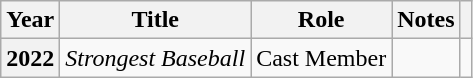<table class="wikitable sortable plainrowheaders">
<tr>
<th scope="col">Year</th>
<th scope="col">Title</th>
<th scope="col">Role</th>
<th scope="col">Notes</th>
<th scope="col" class="unsortable"></th>
</tr>
<tr>
<th scope="row">2022</th>
<td><em>Strongest Baseball</em></td>
<td>Cast Member</td>
<td></td>
<td></td>
</tr>
</table>
